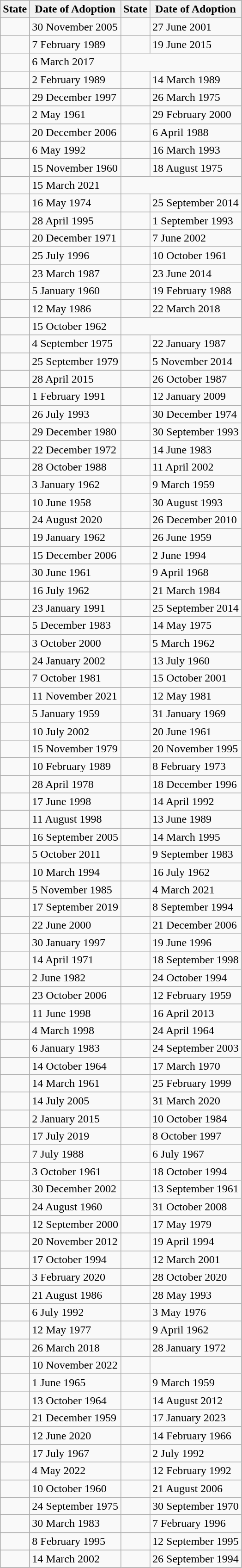<table class="wikitable sortable">
<tr>
<th>State</th>
<th>Date of Adoption</th>
<th>State</th>
<th>Date of Adoption</th>
</tr>
<tr>
<td></td>
<td>30 November 2005</td>
<td></td>
<td>27 June 2001</td>
</tr>
<tr>
<td></td>
<td>7 February 1989</td>
<td></td>
<td>19 June 2015</td>
</tr>
<tr>
<td></td>
<td>6 March 2017</td>
</tr>
<tr>
<td></td>
<td>2 February 1989</td>
<td></td>
<td>14 March 1989</td>
</tr>
<tr>
<td></td>
<td>29 December 1997</td>
<td></td>
<td>26 March 1975</td>
</tr>
<tr>
<td></td>
<td>2 May 1961</td>
<td></td>
<td>29 February 2000</td>
</tr>
<tr>
<td></td>
<td>20 December 2006</td>
<td></td>
<td>6 April 1988</td>
</tr>
<tr>
<td></td>
<td>6 May 1992</td>
<td></td>
<td>16 March 1993</td>
</tr>
<tr>
<td></td>
<td>15 November 1960</td>
<td></td>
<td>18 August 1975</td>
</tr>
<tr>
<td></td>
<td>15 March 2021</td>
</tr>
<tr>
<td></td>
<td>16 May 1974</td>
<td></td>
<td>25 September 2014</td>
</tr>
<tr>
<td></td>
<td>28 April 1995</td>
<td></td>
<td>1 September 1993</td>
</tr>
<tr>
<td></td>
<td>20 December 1971</td>
<td></td>
<td>7 June 2002</td>
</tr>
<tr>
<td></td>
<td>25 July 1996</td>
<td></td>
<td>10 October 1961</td>
</tr>
<tr>
<td></td>
<td>23 March 1987</td>
<td></td>
<td>23 June 2014</td>
</tr>
<tr>
<td></td>
<td>5 January 1960</td>
<td></td>
<td>19 February 1988</td>
</tr>
<tr>
<td></td>
<td>12 May 1986</td>
<td></td>
<td>22 March 2018</td>
</tr>
<tr>
<td></td>
<td>15 October 1962</td>
</tr>
<tr>
<td></td>
<td>4 September 1975</td>
<td></td>
<td>22 January 1987</td>
</tr>
<tr>
<td></td>
<td>25 September 1979</td>
<td></td>
<td>5 November 2014</td>
</tr>
<tr>
<td></td>
<td>28 April 2015</td>
<td></td>
<td>26 October 1987</td>
</tr>
<tr>
<td></td>
<td>1 February 1991</td>
<td></td>
<td>12 January 2009</td>
</tr>
<tr>
<td></td>
<td>26 July 1993</td>
<td></td>
<td>30 December 1974</td>
</tr>
<tr>
<td></td>
<td>29 December 1980</td>
<td></td>
<td>30 September 1993</td>
</tr>
<tr>
<td></td>
<td>22 December 1972</td>
<td></td>
<td>14 June 1983</td>
</tr>
<tr>
<td></td>
<td>28 October 1988</td>
<td></td>
<td>11 April 2002</td>
</tr>
<tr>
<td></td>
<td>3 January 1962</td>
<td></td>
<td>9 March 1959</td>
</tr>
<tr>
<td></td>
<td>10 June 1958</td>
<td></td>
<td>30 August 1993</td>
</tr>
<tr>
<td></td>
<td>24 August 2020</td>
<td></td>
<td>26 December 2010</td>
</tr>
<tr>
<td></td>
<td>19 January 1962</td>
<td></td>
<td>26 June 1959</td>
</tr>
<tr>
<td></td>
<td>15 December 2006</td>
<td></td>
<td>2 June 1994</td>
</tr>
<tr>
<td></td>
<td>30 June 1961</td>
<td></td>
<td>9 April 1968</td>
</tr>
<tr>
<td></td>
<td>16 July 1962</td>
<td></td>
<td>21 March 1984</td>
</tr>
<tr>
<td></td>
<td>23 January 1991</td>
<td></td>
<td>25 September 2014</td>
</tr>
<tr>
<td></td>
<td>5 December 1983</td>
<td></td>
<td>14 May 1975</td>
</tr>
<tr>
<td></td>
<td>3 October 2000</td>
<td></td>
<td>5 March 1962</td>
</tr>
<tr>
<td></td>
<td>24 January 2002</td>
<td></td>
<td>13 July 1960</td>
</tr>
<tr>
<td></td>
<td>7 October 1981</td>
<td></td>
<td>15 October 2001</td>
</tr>
<tr>
<td></td>
<td>11 November 2021</td>
<td></td>
<td>12 May 1981</td>
</tr>
<tr>
<td></td>
<td>5 January 1959</td>
<td></td>
<td>31 January 1969</td>
</tr>
<tr>
<td></td>
<td>10 July 2002</td>
<td></td>
<td>20 June 1961</td>
</tr>
<tr>
<td></td>
<td>15 November 1979</td>
<td></td>
<td>20 November 1995</td>
</tr>
<tr>
<td></td>
<td>10 February 1989</td>
<td></td>
<td>8 February 1973</td>
</tr>
<tr>
<td></td>
<td>28 April 1978</td>
<td></td>
<td>18 December 1996</td>
</tr>
<tr>
<td></td>
<td>17 June 1998</td>
<td></td>
<td>14 April 1992</td>
</tr>
<tr>
<td></td>
<td>11 August 1998</td>
<td></td>
<td>13 June 1989</td>
</tr>
<tr>
<td></td>
<td>16 September 2005</td>
<td></td>
<td>14 March 1995</td>
</tr>
<tr>
<td></td>
<td>5 October 2011</td>
<td></td>
<td>9 September 1983</td>
</tr>
<tr>
<td></td>
<td>10 March 1994</td>
<td></td>
<td>16 July 1962</td>
</tr>
<tr>
<td></td>
<td>5 November 1985</td>
<td></td>
<td>4 March 2021</td>
</tr>
<tr>
<td></td>
<td>17 September 2019</td>
<td></td>
<td>8 September 1994</td>
</tr>
<tr>
<td></td>
<td>22 June 2000</td>
<td></td>
<td>21 December 2006</td>
</tr>
<tr>
<td></td>
<td>30 January 1997</td>
<td></td>
<td>19 June 1996</td>
</tr>
<tr>
<td></td>
<td>14 April 1971</td>
<td></td>
<td>18 September 1998</td>
</tr>
<tr>
<td></td>
<td>2 June 1982</td>
<td></td>
<td>24 October 1994</td>
</tr>
<tr>
<td></td>
<td>23 October 2006</td>
<td></td>
<td>12 February 1959</td>
</tr>
<tr>
<td></td>
<td>11 June 1998</td>
<td></td>
<td>16 April 2013</td>
</tr>
<tr>
<td></td>
<td>4 March 1998</td>
<td></td>
<td>24 April 1964</td>
</tr>
<tr>
<td></td>
<td>6 January 1983</td>
<td></td>
<td>24 September 2003</td>
</tr>
<tr>
<td></td>
<td>14 October 1964</td>
<td></td>
<td>17 March 1970</td>
</tr>
<tr>
<td></td>
<td>14 March 1961</td>
<td></td>
<td>25 February 1999</td>
</tr>
<tr>
<td></td>
<td>14 July 2005</td>
<td></td>
<td>31 March 2020</td>
</tr>
<tr>
<td></td>
<td>2 January 2015</td>
<td></td>
<td>10 October 1984</td>
</tr>
<tr>
<td></td>
<td>17 July 2019</td>
<td></td>
<td>8 October 1997</td>
</tr>
<tr>
<td></td>
<td>7 July 1988</td>
<td></td>
<td>6 July 1967</td>
</tr>
<tr>
<td></td>
<td>3 October 1961</td>
<td></td>
<td>18 October 1994</td>
</tr>
<tr>
<td></td>
<td>30 December 2002</td>
<td></td>
<td>13 September 1961</td>
</tr>
<tr>
<td></td>
<td>24 August 1960</td>
<td></td>
<td>31 October 2008</td>
</tr>
<tr>
<td></td>
<td>12 September 2000</td>
<td></td>
<td>17 May 1979</td>
</tr>
<tr>
<td></td>
<td>20 November 2012</td>
<td></td>
<td>19 April 1994</td>
</tr>
<tr>
<td></td>
<td>17 October 1994</td>
<td></td>
<td>12 March 2001</td>
</tr>
<tr>
<td></td>
<td>3 February 2020</td>
<td></td>
<td>28 October 2020</td>
</tr>
<tr>
<td></td>
<td>21 August 1986</td>
<td></td>
<td>28 May 1993</td>
</tr>
<tr>
<td></td>
<td>6 July 1992</td>
<td></td>
<td>3 May 1976</td>
</tr>
<tr>
<td></td>
<td>12 May 1977</td>
<td></td>
<td>9 April 1962</td>
</tr>
<tr>
<td></td>
<td>26 March 2018</td>
<td></td>
<td>28 January 1972</td>
</tr>
<tr>
<td></td>
<td>10 November 2022</td>
<td></td>
</tr>
<tr>
<td></td>
<td>1 June 1965</td>
<td></td>
<td>9 March 1959</td>
</tr>
<tr>
<td></td>
<td>13 October 1964</td>
<td></td>
<td>14 August 2012</td>
</tr>
<tr>
<td></td>
<td>21 December 1959</td>
<td></td>
<td>17 January 2023</td>
</tr>
<tr>
<td></td>
<td>12 June 2020</td>
<td></td>
<td>14 February 1966</td>
</tr>
<tr>
<td></td>
<td>17 July 1967</td>
<td></td>
<td>2 July 1992</td>
</tr>
<tr>
<td></td>
<td>4 May 2022</td>
<td></td>
<td>12 February 1992</td>
</tr>
<tr>
<td></td>
<td>10 October 1960</td>
<td></td>
<td>21 August 2006</td>
</tr>
<tr>
<td></td>
<td>24 September 1975</td>
<td></td>
<td>30 September 1970</td>
</tr>
<tr>
<td></td>
<td>30 March 1983</td>
<td></td>
<td>7 February 1996</td>
</tr>
<tr>
<td></td>
<td>8 February 1995</td>
<td></td>
<td>12 September 1995</td>
</tr>
<tr>
<td></td>
<td>14 March 2002</td>
<td></td>
<td>26 September 1994</td>
</tr>
</table>
